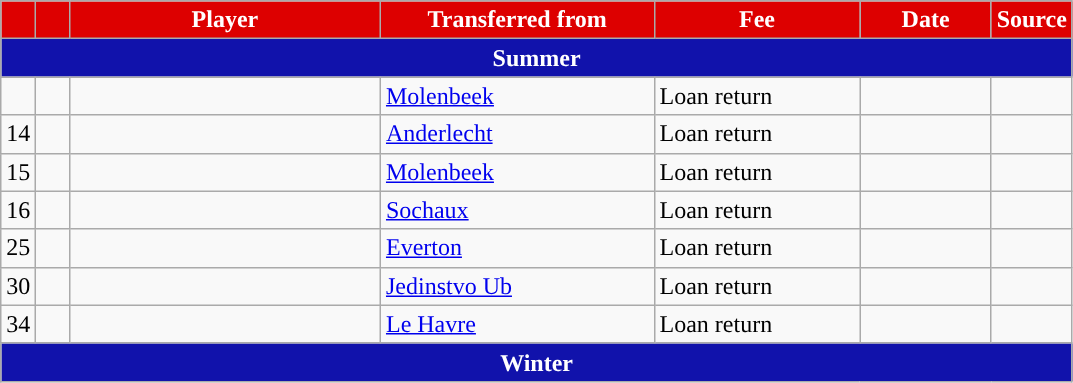<table class="wikitable plainrowheaders sortable">
<tr>
<th style="background:#DD0000; color:white; scope=col; width:15px"></th>
<th style="background:#DD0000; color:white; scope=col; width:15px"></th>
<th style="background:#DD0000; color:white; scope=col; width:200px">Player</th>
<th style="background:#DD0000; color:white; scope=col; width:175px">Transferred from</th>
<th style="background:#DD0000; color:white; scope=col; width:130px">Fee</th>
<th style="background:#DD0000; color:white; scope=col; width:80px">Date</th>
<th style="background:#DD0000; color:white; scope=col; width:15px">Source</th>
</tr>
<tr>
<th colspan="7" style="background:#1112AB; color:white;">Summer</th>
</tr>
<tr>
<td align=center></td>
<td align=center></td>
<td></td>
<td> <a href='#'>Molenbeek</a></td>
<td>Loan return</td>
<td></td>
<td></td>
</tr>
<tr>
<td align=center>14</td>
<td align=center></td>
<td></td>
<td> <a href='#'>Anderlecht</a></td>
<td>Loan return</td>
<td></td>
<td></td>
</tr>
<tr>
<td align=center>15</td>
<td align=center></td>
<td></td>
<td> <a href='#'>Molenbeek</a></td>
<td>Loan return</td>
<td></td>
<td></td>
</tr>
<tr>
<td align=center>16</td>
<td align=center></td>
<td></td>
<td> <a href='#'>Sochaux</a></td>
<td>Loan return</td>
<td></td>
<td></td>
</tr>
<tr>
<td align=center>25</td>
<td align=center></td>
<td></td>
<td> <a href='#'>Everton</a></td>
<td>Loan return</td>
<td></td>
<td></td>
</tr>
<tr>
<td align=center>30</td>
<td align=center></td>
<td></td>
<td> <a href='#'>Jedinstvo Ub</a></td>
<td>Loan return</td>
<td></td>
<td></td>
</tr>
<tr>
<td align=center>34</td>
<td align=center></td>
<td></td>
<td> <a href='#'>Le Havre</a></td>
<td>Loan return</td>
<td></td>
<td></td>
</tr>
<tr>
<th colspan="7" style="background:#1112AB; color:white;">Winter</th>
</tr>
</table>
